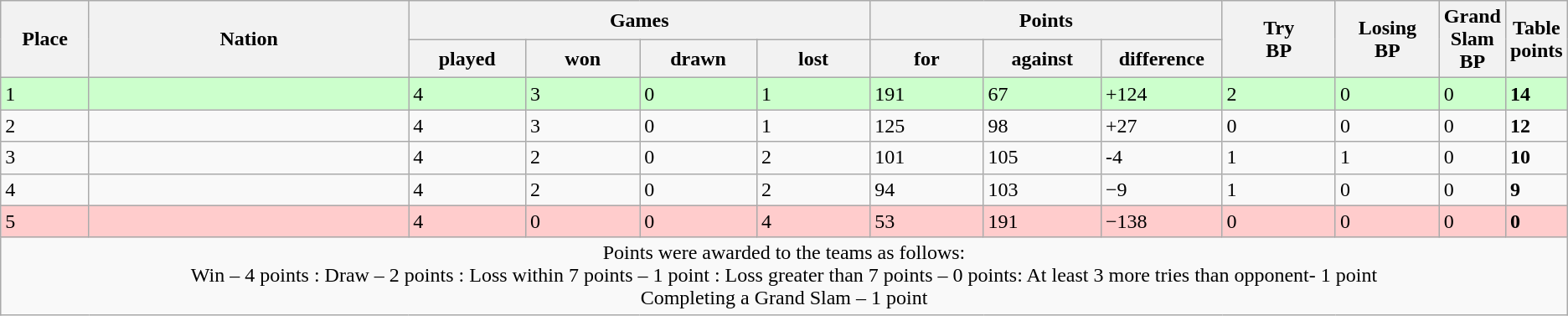<table class="wikitable">
<tr>
<th rowspan=2 width="6%">Place</th>
<th rowspan=2 width="23%">Nation</th>
<th colspan=4 width="40%">Games</th>
<th colspan=3 width="24%">Points</th>
<th rowspan=2 width="8%">Try<br>BP</th>
<th rowspan=2 width="8%">Losing<br>BP</th>
<th rowspan=2 width="8%">Grand Slam<br>BP</th>
<th rowspan=2 width="10%">Table<br>points</th>
</tr>
<tr>
<th width="8%">played</th>
<th width="8%">won</th>
<th width="8%">drawn</th>
<th width="8%">lost</th>
<th width="8%">for</th>
<th width="8%">against</th>
<th width="8%">difference</th>
</tr>
<tr style="background:#cfc">
<td>1</td>
<td align=left></td>
<td>4</td>
<td>3</td>
<td>0</td>
<td>1</td>
<td>191</td>
<td>67</td>
<td>+124</td>
<td>2</td>
<td>0</td>
<td>0</td>
<td><strong>14</strong></td>
</tr>
<tr>
<td>2</td>
<td align=left></td>
<td>4</td>
<td>3</td>
<td>0</td>
<td>1</td>
<td>125</td>
<td>98</td>
<td>+27</td>
<td>0</td>
<td>0</td>
<td>0</td>
<td><strong>12</strong></td>
</tr>
<tr>
<td>3</td>
<td align=left></td>
<td>4</td>
<td>2</td>
<td>0</td>
<td>2</td>
<td>101</td>
<td>105</td>
<td>-4</td>
<td>1</td>
<td>1</td>
<td>0</td>
<td><strong>10</strong></td>
</tr>
<tr>
<td>4</td>
<td align=left></td>
<td>4</td>
<td>2</td>
<td>0</td>
<td>2</td>
<td>94</td>
<td>103</td>
<td>−9</td>
<td>1</td>
<td>0</td>
<td>0</td>
<td><strong>9</strong></td>
</tr>
<tr style="background:#fcc">
<td>5</td>
<td align=left></td>
<td>4</td>
<td>0</td>
<td>0</td>
<td>4</td>
<td>53</td>
<td>191</td>
<td>−138</td>
<td>0</td>
<td>0</td>
<td>0</td>
<td><strong>0</strong></td>
</tr>
<tr>
<td style="text-align:center;" colspan="100">Points were awarded to the teams as follows:<br>Win – 4 points : Draw – 2 points  : Loss within 7 points – 1 point : Loss greater than 7 points – 0 points: At least 3 more tries than opponent- 1 point<br>Completing a Grand Slam – 1 point</td>
</tr>
</table>
